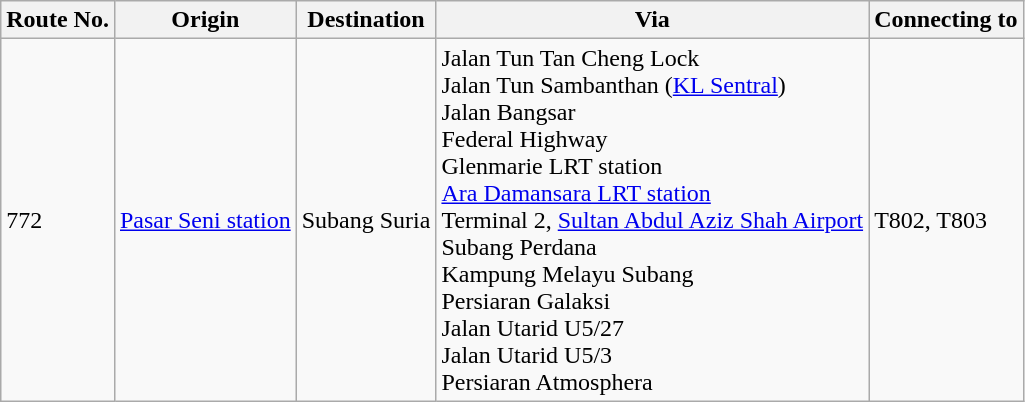<table class="wikitable">
<tr>
<th>Route No.</th>
<th>Origin</th>
<th>Destination</th>
<th>Via</th>
<th>Connecting to</th>
</tr>
<tr>
<td>772</td>
<td> <a href='#'>Pasar Seni station</a></td>
<td>Subang Suria</td>
<td>Jalan Tun Tan Cheng Lock <br> Jalan Tun Sambanthan (<a href='#'>KL Sentral</a>)<br> Jalan Bangsar <br> Federal Highway <br>  Glenmarie LRT station <br>  <a href='#'>Ara Damansara LRT station</a> <br> Terminal 2, <a href='#'>Sultan Abdul Aziz Shah Airport</a><br> Subang Perdana <br> Kampung Melayu Subang <br> Persiaran Galaksi <br> Jalan Utarid U5/27 <br> Jalan Utarid U5/3 <br> Persiaran Atmosphera</td>
<td>T802, T803</td>
</tr>
</table>
